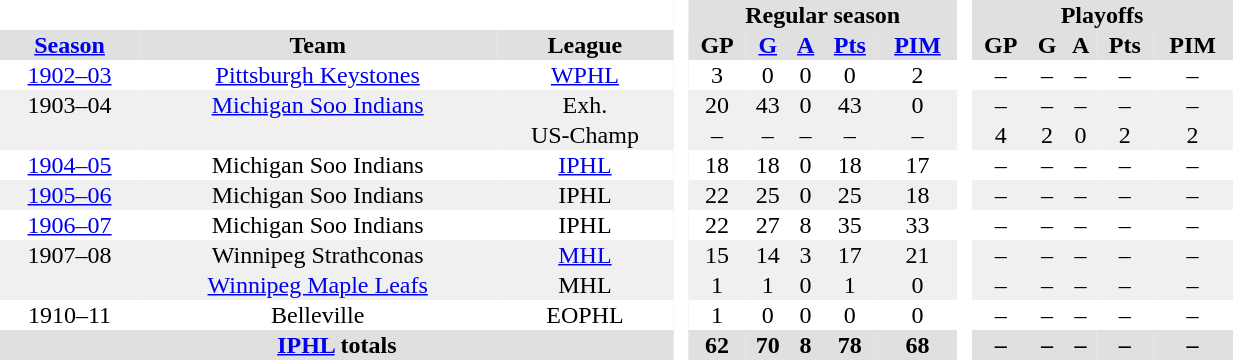<table BORDER="0" CELLPADDING="1" CELLSPACING="0" width="65%" style="text-align:center">
<tr bgcolor="#e0e0e0">
<th colspan="3" bgcolor="#ffffff"> </th>
<th rowspan="99" bgcolor="#ffffff"> </th>
<th colspan="5">Regular season</th>
<th rowspan="99" bgcolor="#ffffff"> </th>
<th colspan="5">Playoffs</th>
</tr>
<tr bgcolor="#e0e0e0">
<th><a href='#'>Season</a></th>
<th>Team</th>
<th>League</th>
<th>GP</th>
<th><a href='#'>G</a></th>
<th><a href='#'>A</a></th>
<th><a href='#'>Pts</a></th>
<th><a href='#'>PIM</a></th>
<th>GP</th>
<th>G</th>
<th>A</th>
<th>Pts</th>
<th>PIM</th>
</tr>
<tr ALIGN="center">
<td><a href='#'>1902–03</a></td>
<td><a href='#'>Pittsburgh Keystones</a></td>
<td><a href='#'>WPHL</a></td>
<td>3</td>
<td>0</td>
<td>0</td>
<td>0</td>
<td>2</td>
<td>–</td>
<td>–</td>
<td>–</td>
<td>–</td>
<td>–</td>
</tr>
<tr ALIGN="center" bgcolor="#f0f0f0">
<td>1903–04</td>
<td><a href='#'>Michigan Soo Indians</a></td>
<td>Exh.</td>
<td>20</td>
<td>43</td>
<td>0</td>
<td>43</td>
<td>0</td>
<td>–</td>
<td>–</td>
<td>–</td>
<td>–</td>
<td>–</td>
</tr>
<tr ALIGN="center" bgcolor="#f0f0f0">
<td></td>
<td></td>
<td>US-Champ</td>
<td>–</td>
<td>–</td>
<td>–</td>
<td>–</td>
<td>–</td>
<td>4</td>
<td>2</td>
<td>0</td>
<td>2</td>
<td>2</td>
</tr>
<tr ALIGN="center">
<td><a href='#'>1904–05</a></td>
<td>Michigan Soo Indians</td>
<td><a href='#'>IPHL</a></td>
<td>18</td>
<td>18</td>
<td>0</td>
<td>18</td>
<td>17</td>
<td>–</td>
<td>–</td>
<td>–</td>
<td>–</td>
<td>–</td>
</tr>
<tr ALIGN="center" bgcolor="#f0f0f0">
<td><a href='#'>1905–06</a></td>
<td>Michigan Soo Indians</td>
<td>IPHL</td>
<td>22</td>
<td>25</td>
<td>0</td>
<td>25</td>
<td>18</td>
<td>–</td>
<td>–</td>
<td>–</td>
<td>–</td>
<td>–</td>
</tr>
<tr ALIGN="center">
<td><a href='#'>1906–07</a></td>
<td>Michigan Soo Indians</td>
<td>IPHL</td>
<td>22</td>
<td>27</td>
<td>8</td>
<td>35</td>
<td>33</td>
<td>–</td>
<td>–</td>
<td>–</td>
<td>–</td>
<td>–</td>
</tr>
<tr ALIGN="center" bgcolor="#f0f0f0">
<td>1907–08</td>
<td>Winnipeg Strathconas</td>
<td><a href='#'>MHL</a></td>
<td>15</td>
<td>14</td>
<td>3</td>
<td>17</td>
<td>21</td>
<td>–</td>
<td>–</td>
<td>–</td>
<td>–</td>
<td>–</td>
</tr>
<tr ALIGN="center" bgcolor="#f0f0f0">
<td></td>
<td><a href='#'>Winnipeg Maple Leafs</a></td>
<td>MHL</td>
<td>1</td>
<td>1</td>
<td>0</td>
<td>1</td>
<td>0</td>
<td>–</td>
<td>–</td>
<td>–</td>
<td>–</td>
<td>–</td>
</tr>
<tr ALIGN="center">
<td>1910–11</td>
<td>Belleville</td>
<td>EOPHL</td>
<td>1</td>
<td>0</td>
<td>0</td>
<td>0</td>
<td>0</td>
<td>–</td>
<td>–</td>
<td>–</td>
<td>–</td>
<td>–</td>
</tr>
<tr ALIGN="center" bgcolor="#e0e0e0">
<th colspan="3" align="center"><a href='#'>IPHL</a> totals</th>
<th>62</th>
<th>70</th>
<th>8</th>
<th>78</th>
<th>68</th>
<th>–</th>
<th>–</th>
<th>–</th>
<th>–</th>
<th>–</th>
</tr>
</table>
